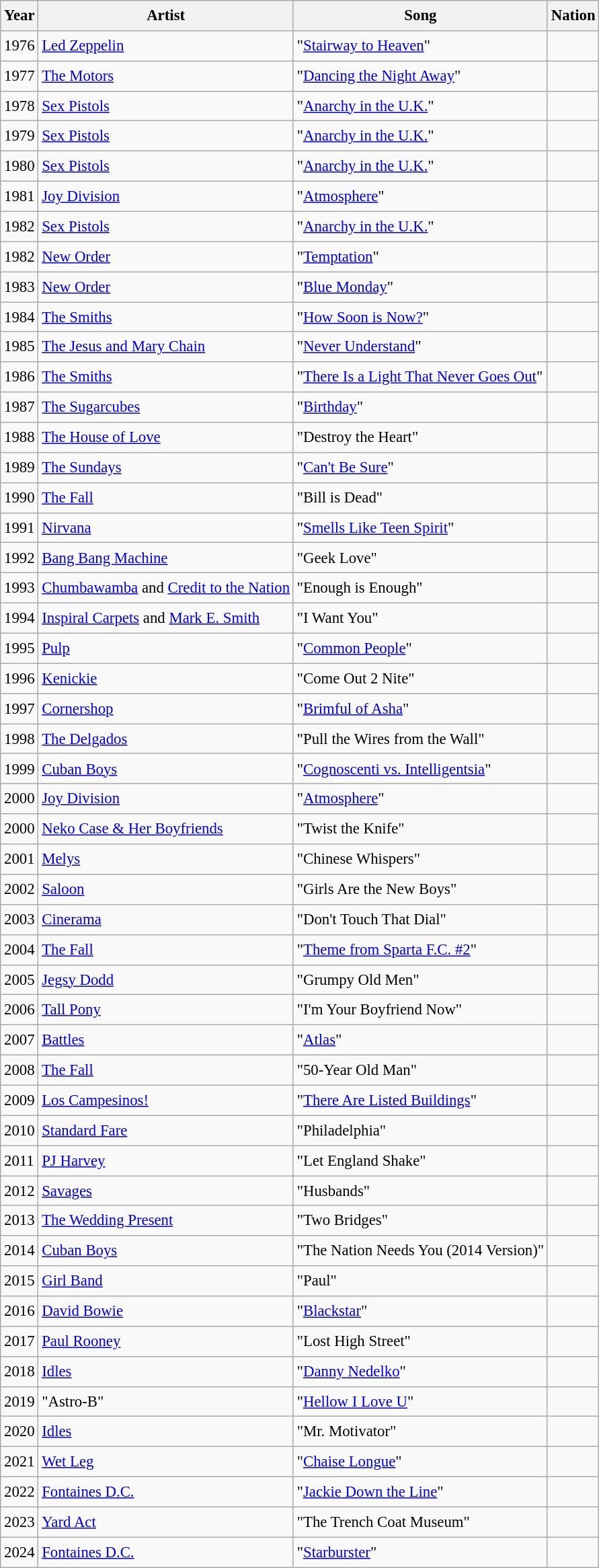<table class="wikitable" style="font-size:0.95em;line-height:1.5em;">
<tr>
<th>Year</th>
<th>Artist</th>
<th>Song</th>
<th>Nation</th>
</tr>
<tr>
<td>1976</td>
<td><a href='#'>Led Zeppelin</a></td>
<td>"<a href='#'>Stairway to Heaven</a>"</td>
<td></td>
</tr>
<tr>
<td>1977</td>
<td><a href='#'>The Motors</a></td>
<td>"<a href='#'>Dancing the Night Away</a>"</td>
<td></td>
</tr>
<tr>
<td>1978</td>
<td><a href='#'>Sex Pistols</a></td>
<td>"<a href='#'>Anarchy in the U.K.</a>"</td>
<td></td>
</tr>
<tr>
<td>1979 </td>
<td><a href='#'>Sex Pistols</a></td>
<td>"<a href='#'>Anarchy in the U.K.</a>"</td>
<td></td>
</tr>
<tr>
<td>1980</td>
<td><a href='#'>Sex Pistols</a></td>
<td>"<a href='#'>Anarchy in the U.K.</a>"</td>
<td></td>
</tr>
<tr>
<td>1981</td>
<td><a href='#'>Joy Division</a></td>
<td>"<a href='#'>Atmosphere</a>"</td>
<td></td>
</tr>
<tr>
<td>1982</td>
<td><a href='#'>Sex Pistols</a></td>
<td>"<a href='#'>Anarchy in the U.K.</a>"</td>
<td></td>
</tr>
<tr>
<td>1982</td>
<td><a href='#'>New Order</a></td>
<td>"<a href='#'>Temptation</a>"</td>
<td></td>
</tr>
<tr>
<td>1983</td>
<td><a href='#'>New Order</a></td>
<td>"<a href='#'>Blue Monday</a>"</td>
<td></td>
</tr>
<tr>
<td>1984</td>
<td><a href='#'>The Smiths</a></td>
<td>"<a href='#'>How Soon is Now?</a>"</td>
<td></td>
</tr>
<tr>
<td>1985</td>
<td><a href='#'>The Jesus and Mary Chain</a></td>
<td>"<a href='#'>Never Understand</a>"</td>
<td></td>
</tr>
<tr>
<td>1986</td>
<td><a href='#'>The Smiths</a></td>
<td>"<a href='#'>There Is a Light That Never Goes Out</a>"</td>
<td></td>
</tr>
<tr>
<td>1987</td>
<td><a href='#'>The Sugarcubes</a></td>
<td>"<a href='#'>Birthday</a>"</td>
<td></td>
</tr>
<tr>
<td>1988</td>
<td><a href='#'>The House of Love</a></td>
<td>"Destroy the Heart"</td>
<td></td>
</tr>
<tr>
<td>1989</td>
<td><a href='#'>The Sundays</a></td>
<td>"<a href='#'>Can't Be Sure</a>"</td>
<td></td>
</tr>
<tr>
<td>1990</td>
<td><a href='#'>The Fall</a></td>
<td>"Bill is Dead"</td>
<td></td>
</tr>
<tr>
<td>1991</td>
<td><a href='#'>Nirvana</a></td>
<td>"<a href='#'>Smells Like Teen Spirit</a>"</td>
<td></td>
</tr>
<tr>
<td>1992</td>
<td><a href='#'>Bang Bang Machine</a></td>
<td>"Geek Love"</td>
<td></td>
</tr>
<tr>
<td>1993</td>
<td><a href='#'>Chumbawamba</a> and <a href='#'>Credit to the Nation</a></td>
<td>"Enough is Enough"</td>
<td></td>
</tr>
<tr>
<td>1994</td>
<td><a href='#'>Inspiral Carpets</a> and <a href='#'>Mark E. Smith</a></td>
<td>"I Want You"</td>
<td></td>
</tr>
<tr>
<td>1995</td>
<td><a href='#'>Pulp</a></td>
<td>"<a href='#'>Common People</a>"</td>
<td></td>
</tr>
<tr>
<td>1996</td>
<td><a href='#'>Kenickie</a></td>
<td>"Come Out 2 Nite"</td>
<td></td>
</tr>
<tr>
<td>1997</td>
<td><a href='#'>Cornershop</a></td>
<td>"<a href='#'>Brimful of Asha</a>"</td>
<td></td>
</tr>
<tr>
<td>1998</td>
<td><a href='#'>The Delgados</a></td>
<td>"Pull the Wires from the Wall"</td>
<td></td>
</tr>
<tr>
<td>1999</td>
<td><a href='#'>Cuban Boys</a></td>
<td>"<a href='#'>Cognoscenti vs. Intelligentsia</a>"</td>
<td></td>
</tr>
<tr>
<td>2000</td>
<td><a href='#'>Joy Division</a></td>
<td>"<a href='#'>Atmosphere</a>"</td>
<td></td>
</tr>
<tr>
<td>2000</td>
<td><a href='#'>Neko Case & Her Boyfriends</a></td>
<td>"Twist the Knife"</td>
<td></td>
</tr>
<tr>
<td>2001</td>
<td><a href='#'>Melys</a></td>
<td>"Chinese Whispers"</td>
<td></td>
</tr>
<tr>
<td>2002</td>
<td><a href='#'>Saloon</a></td>
<td>"Girls Are the New Boys"</td>
<td></td>
</tr>
<tr>
<td>2003</td>
<td><a href='#'>Cinerama</a></td>
<td>"Don't Touch That Dial"</td>
<td></td>
</tr>
<tr>
<td>2004</td>
<td><a href='#'>The Fall</a></td>
<td>"<a href='#'>Theme from Sparta F.C. #2</a>"</td>
<td></td>
</tr>
<tr>
<td>2005</td>
<td><a href='#'>Jegsy Dodd</a></td>
<td>"Grumpy Old Men"</td>
<td></td>
</tr>
<tr>
<td>2006</td>
<td><a href='#'>Tall Pony</a></td>
<td>"I'm Your Boyfriend Now"</td>
<td></td>
</tr>
<tr>
<td>2007</td>
<td><a href='#'>Battles</a></td>
<td>"<a href='#'>Atlas</a>"</td>
<td></td>
</tr>
<tr>
<td>2008</td>
<td><a href='#'>The Fall</a></td>
<td>"50-Year Old Man"</td>
<td></td>
</tr>
<tr>
<td>2009</td>
<td><a href='#'>Los Campesinos!</a></td>
<td>"<a href='#'>There Are Listed Buildings</a>"</td>
<td></td>
</tr>
<tr>
<td>2010</td>
<td><a href='#'>Standard Fare</a></td>
<td>"Philadelphia"</td>
<td></td>
</tr>
<tr>
<td>2011</td>
<td><a href='#'>PJ Harvey</a></td>
<td>"Let England Shake"</td>
<td></td>
</tr>
<tr>
<td>2012</td>
<td><a href='#'>Savages</a></td>
<td>"Husbands"</td>
<td></td>
</tr>
<tr>
<td>2013</td>
<td><a href='#'>The Wedding Present</a></td>
<td>"Two Bridges"</td>
<td></td>
</tr>
<tr>
<td>2014</td>
<td><a href='#'>Cuban Boys</a></td>
<td>"The Nation Needs You (2014 Version)"</td>
<td></td>
</tr>
<tr>
<td>2015</td>
<td><a href='#'>Girl Band</a></td>
<td>"Paul"</td>
<td></td>
</tr>
<tr>
<td>2016</td>
<td><a href='#'>David Bowie</a></td>
<td>"<a href='#'>Blackstar</a>"</td>
<td></td>
</tr>
<tr>
<td>2017</td>
<td><a href='#'>Paul Rooney</a></td>
<td>"Lost High Street"</td>
<td></td>
</tr>
<tr>
<td>2018</td>
<td><a href='#'>Idles</a></td>
<td>"<a href='#'>Danny Nedelko</a>"</td>
<td></td>
</tr>
<tr>
<td>2019</td>
<td>"Astro-B"</td>
<td>"<a href='#'>Hellow I Love U</a>"</td>
<td></td>
</tr>
<tr>
<td>2020</td>
<td><a href='#'>Idles</a></td>
<td>"Mr. Motivator"</td>
<td></td>
</tr>
<tr>
<td>2021</td>
<td><a href='#'>Wet Leg</a></td>
<td>"<a href='#'>Chaise Longue</a>"</td>
<td></td>
</tr>
<tr>
<td>2022</td>
<td><a href='#'>Fontaines D.C.</a></td>
<td>"<a href='#'>Jackie Down the Line</a>"</td>
<td></td>
</tr>
<tr>
<td>2023</td>
<td><a href='#'>Yard Act</a></td>
<td>"The Trench Coat Museum"</td>
<td></td>
</tr>
<tr>
<td>2024</td>
<td><a href='#'>Fontaines D.C.</a></td>
<td>"<a href='#'>Starburster</a>"</td>
<td></td>
</tr>
</table>
